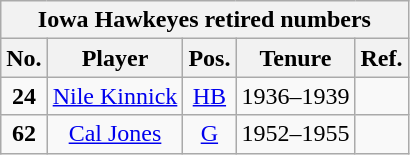<table class="wikitable" style="text-align:center">
<tr>
<th colspan=5 style =><strong>Iowa Hawkeyes retired numbers</strong></th>
</tr>
<tr>
<th style = >No.</th>
<th style = >Player</th>
<th style = >Pos.</th>
<th style = >Tenure</th>
<th style = >Ref.</th>
</tr>
<tr>
<td><strong>24</strong></td>
<td><a href='#'>Nile Kinnick</a></td>
<td><a href='#'>HB</a></td>
<td>1936–1939</td>
<td></td>
</tr>
<tr>
<td><strong>62</strong></td>
<td><a href='#'>Cal Jones</a></td>
<td><a href='#'>G</a></td>
<td>1952–1955</td>
<td></td>
</tr>
</table>
